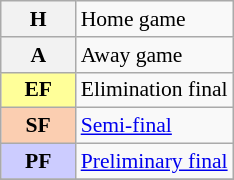<table class="wikitable plainrowheaders" style="font-size:90%;">
<tr>
<th scope=row><strong>H</strong></th>
<td>Home game</td>
</tr>
<tr>
<th scope=row><strong>A</strong></th>
<td>Away game</td>
</tr>
<tr>
<th scope=row style="background:#ff9; border:1px solid #aaa; width:3em;">EF</th>
<td>Elimination final</td>
</tr>
<tr>
<th scope=row style="background:#FBCEB1; border:1px solid #aaa; width:3em;">SF</th>
<td><a href='#'>Semi-final</a></td>
</tr>
<tr>
<th scope=row style="background:#CCCCFF; border:1px solid #aaa; width:3em;">PF</th>
<td><a href='#'>Preliminary final</a></td>
</tr>
<tr>
</tr>
</table>
